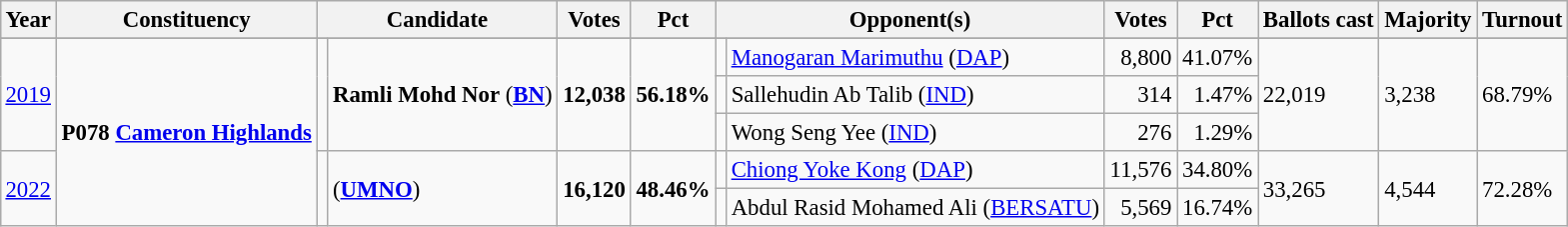<table class="wikitable" style="margin:0.5em ; font-size:95%">
<tr>
<th>Year</th>
<th>Constituency</th>
<th colspan=2>Candidate</th>
<th>Votes</th>
<th>Pct</th>
<th colspan=2>Opponent(s)</th>
<th>Votes</th>
<th>Pct</th>
<th>Ballots cast</th>
<th>Majority</th>
<th>Turnout</th>
</tr>
<tr>
</tr>
<tr>
<td rowspan="3"><a href='#'>2019</a></td>
<td rowspan="5"><strong>P078 <a href='#'>Cameron Highlands</a></strong></td>
<td rowspan="3" ></td>
<td rowspan="3"><strong>Ramli Mohd Nor</strong> (<a href='#'><strong>BN</strong></a>)</td>
<td rowspan="3" align="right"><strong>12,038</strong></td>
<td rowspan="3"><strong>56.18%</strong></td>
<td></td>
<td><a href='#'>Manogaran Marimuthu</a> (<a href='#'>DAP</a>)</td>
<td align="right">8,800</td>
<td>41.07%</td>
<td rowspan="3">22,019</td>
<td rowspan="3">3,238</td>
<td rowspan="3">68.79%</td>
</tr>
<tr>
<td></td>
<td>Sallehudin Ab Talib (<a href='#'>IND</a>)</td>
<td align="right">314</td>
<td align="right">1.47%</td>
</tr>
<tr>
<td></td>
<td>Wong Seng Yee (<a href='#'>IND</a>)</td>
<td align="right">276</td>
<td align="right">1.29%</td>
</tr>
<tr>
<td rowspan="2"><a href='#'>2022</a></td>
<td rowspan="2" ></td>
<td rowspan="2"><strong></strong> (<a href='#'><strong>UMNO</strong></a>)</td>
<td rowspan="2" align="right"><strong>16,120</strong></td>
<td rowspan="2"><strong>48.46%</strong></td>
<td></td>
<td><a href='#'>Chiong Yoke Kong</a> (<a href='#'>DAP</a>)</td>
<td align="right">11,576</td>
<td>34.80%</td>
<td rowspan="2">33,265</td>
<td rowspan="2">4,544</td>
<td rowspan="2">72.28%</td>
</tr>
<tr>
<td bgcolor=></td>
<td>Abdul Rasid Mohamed Ali (<a href='#'>BERSATU</a>)</td>
<td align="right">5,569</td>
<td>16.74%</td>
</tr>
</table>
